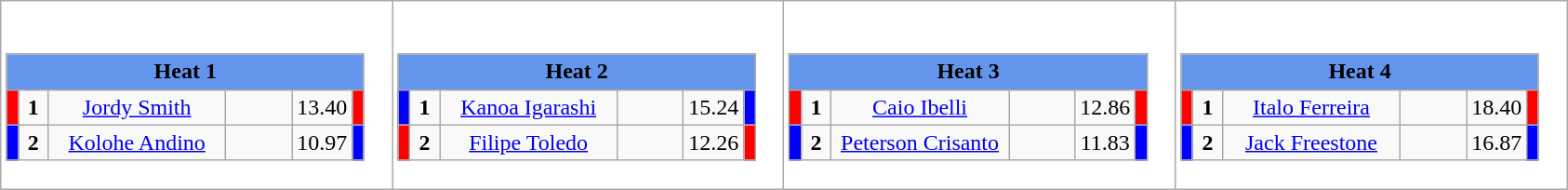<table class="wikitable" style="background:#fff;">
<tr>
<td><div><br><table class="wikitable">
<tr>
<td colspan="6"  style="text-align:center; background:#6495ed;"><strong>Heat 1</strong></td>
</tr>
<tr>
<td style="width:01px; background: #f00;"></td>
<td style="width:14px; text-align:center;"><strong>1</strong></td>
<td style="width:120px; text-align:center;"><a href='#'>Jordy Smith</a></td>
<td style="width:40px; text-align:center;"></td>
<td style="width:20px; text-align:center;">13.40</td>
<td style="width:01px; background: #f00;"></td>
</tr>
<tr>
<td style="width:01px; background: #00f;"></td>
<td style="width:14px; text-align:center;"><strong>2</strong></td>
<td style="width:120px; text-align:center;"><a href='#'>Kolohe Andino</a></td>
<td style="width:40px; text-align:center;"></td>
<td style="width:20px; text-align:center;">10.97</td>
<td style="width:01px; background: #00f;"></td>
</tr>
</table>
</div></td>
<td><div><br><table class="wikitable">
<tr>
<td colspan="6"  style="text-align:center; background:#6495ed;"><strong>Heat 2</strong></td>
</tr>
<tr>
<td style="width:01px; background: #00f;"></td>
<td style="width:14px; text-align:center;"><strong>1</strong></td>
<td style="width:120px; text-align:center;"><a href='#'>Kanoa Igarashi</a></td>
<td style="width:40px; text-align:center;"></td>
<td style="width:20px; text-align:center;">15.24</td>
<td style="width:01px; background: #00f;"></td>
</tr>
<tr>
<td style="width:01px; background: #f00;"></td>
<td style="width:14px; text-align:center;"><strong>2</strong></td>
<td style="width:120px; text-align:center;"><a href='#'>Filipe Toledo</a></td>
<td style="width:40px; text-align:center;"></td>
<td style="width:20px; text-align:center;">12.26</td>
<td style="width:01px; background: #f00;"></td>
</tr>
</table>
</div></td>
<td><div><br><table class="wikitable">
<tr>
<td colspan="6"  style="text-align:center; background:#6495ed;"><strong>Heat 3</strong></td>
</tr>
<tr>
<td style="width:01px; background: #f00;"></td>
<td style="width:14px; text-align:center;"><strong>1</strong></td>
<td style="width:120px; text-align:center;"><a href='#'>Caio Ibelli</a></td>
<td style="width:40px; text-align:center;"></td>
<td style="width:20px; text-align:center;">12.86</td>
<td style="width:01px; background: #f00;"></td>
</tr>
<tr>
<td style="width:01px; background: #00f;"></td>
<td style="width:14px; text-align:center;"><strong>2</strong></td>
<td style="width:120px; text-align:center;"><a href='#'>Peterson Crisanto</a></td>
<td style="width:40px; text-align:center;"></td>
<td style="width:20px; text-align:center;">11.83</td>
<td style="width:01px; background: #00f;"></td>
</tr>
</table>
</div></td>
<td><div><br><table class="wikitable">
<tr>
<td colspan="6"  style="text-align:center; background:#6495ed;"><strong>Heat 4</strong></td>
</tr>
<tr>
<td style="width:01px; background: #f00;"></td>
<td style="width:14px; text-align:center;"><strong>1</strong></td>
<td style="width:120px; text-align:center;"><a href='#'>Italo Ferreira</a></td>
<td style="width:40px; text-align:center;"></td>
<td style="width:20px; text-align:center;">18.40</td>
<td style="width:01px; background: #f00;"></td>
</tr>
<tr>
<td style="width:01px; background: #00f;"></td>
<td style="width:14px; text-align:center;"><strong>2</strong></td>
<td style="width:120px; text-align:center;"><a href='#'>Jack Freestone</a></td>
<td style="width:40px; text-align:center;"></td>
<td style="width:20px; text-align:center;">16.87</td>
<td style="width:01px; background: #00f;"></td>
</tr>
</table>
</div></td>
</tr>
</table>
